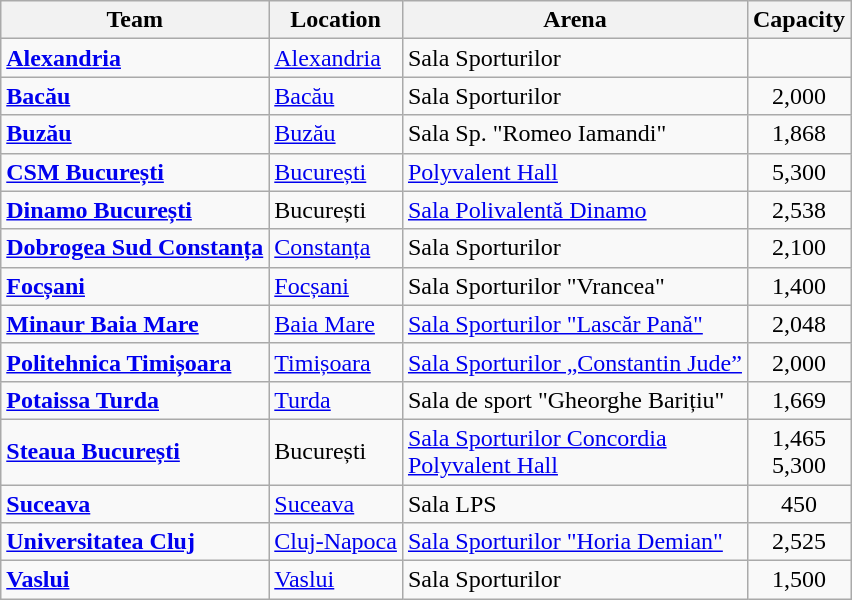<table class="wikitable sortable" style="text-align: left;">
<tr>
<th>Team</th>
<th>Location</th>
<th>Arena</th>
<th>Capacity</th>
</tr>
<tr>
<td><strong><a href='#'>Alexandria</a></strong></td>
<td><a href='#'>Alexandria</a></td>
<td>Sala Sporturilor</td>
<td align="center"></td>
</tr>
<tr>
<td><strong><a href='#'>Bacău</a></strong></td>
<td><a href='#'>Bacău</a></td>
<td>Sala Sporturilor</td>
<td align="center">2,000</td>
</tr>
<tr>
<td><strong><a href='#'>Buzău</a></strong></td>
<td><a href='#'>Buzău</a></td>
<td>Sala Sp. "Romeo Iamandi"</td>
<td align="center">1,868</td>
</tr>
<tr>
<td><strong><a href='#'>CSM București</a></strong></td>
<td><a href='#'>București</a></td>
<td><a href='#'>Polyvalent Hall</a></td>
<td align="center">5,300</td>
</tr>
<tr>
<td><strong><a href='#'>Dinamo București</a></strong></td>
<td>București</td>
<td><a href='#'>Sala Polivalentă Dinamo</a></td>
<td align="center">2,538</td>
</tr>
<tr>
<td><strong><a href='#'>Dobrogea Sud Constanța</a></strong></td>
<td><a href='#'>Constanța</a></td>
<td>Sala Sporturilor</td>
<td align="center">2,100</td>
</tr>
<tr>
<td><strong><a href='#'>Focșani</a></strong></td>
<td><a href='#'>Focșani</a></td>
<td>Sala Sporturilor "Vrancea"</td>
<td align="center">1,400</td>
</tr>
<tr>
<td><strong><a href='#'>Minaur Baia Mare</a></strong></td>
<td><a href='#'>Baia Mare</a></td>
<td><a href='#'>Sala Sporturilor "Lascăr Pană"</a></td>
<td align="center">2,048</td>
</tr>
<tr>
<td><strong><a href='#'>Politehnica Timișoara</a></strong></td>
<td><a href='#'>Timișoara</a></td>
<td><a href='#'>Sala Sporturilor „Constantin Jude”</a></td>
<td align="center">2,000</td>
</tr>
<tr>
<td><strong><a href='#'>Potaissa Turda</a></strong></td>
<td><a href='#'>Turda</a></td>
<td>Sala de sport "Gheorghe Barițiu"</td>
<td align="center">1,669</td>
</tr>
<tr>
<td><strong><a href='#'>Steaua București</a></strong></td>
<td>București</td>
<td><a href='#'>Sala Sporturilor Concordia</a><br><a href='#'>Polyvalent Hall</a></td>
<td align="center">1,465<br>5,300</td>
</tr>
<tr>
<td><strong><a href='#'>Suceava</a></strong></td>
<td><a href='#'>Suceava</a></td>
<td>Sala LPS</td>
<td align="center">450</td>
</tr>
<tr>
<td><strong><a href='#'>Universitatea Cluj</a></strong></td>
<td><a href='#'>Cluj-Napoca</a></td>
<td><a href='#'>Sala Sporturilor "Horia Demian"</a></td>
<td align="center">2,525</td>
</tr>
<tr>
<td><strong><a href='#'>Vaslui</a></strong></td>
<td><a href='#'>Vaslui</a></td>
<td>Sala Sporturilor</td>
<td align="center">1,500</td>
</tr>
</table>
